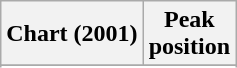<table class="wikitable sortable plainrowheaders">
<tr>
<th>Chart (2001)</th>
<th>Peak<br>position</th>
</tr>
<tr>
</tr>
<tr>
</tr>
</table>
